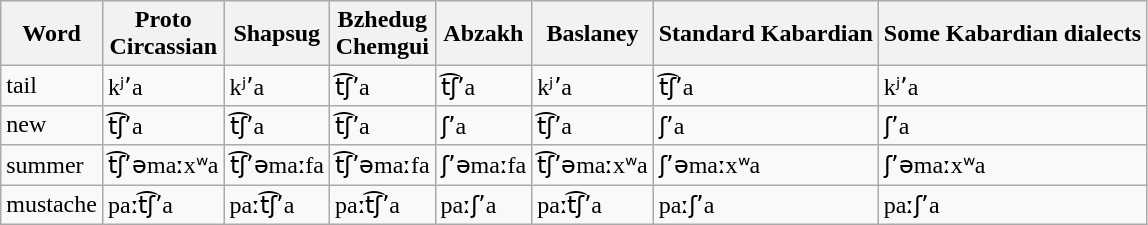<table class="wikitable" border="1" text-align="right">
<tr>
<th>Word</th>
<th>Proto<br>Circassian</th>
<th>Shapsug</th>
<th>Bzhedug<br>Chemgui</th>
<th>Abzakh</th>
<th>Baslaney</th>
<th>Standard Kabardian</th>
<th>Some Kabardian dialects</th>
</tr>
<tr>
<td>tail</td>
<td>kʲʼa </td>
<td>kʲʼa </td>
<td>t͡ʃʼa </td>
<td>t͡ʃʼa </td>
<td>kʲʼa </td>
<td>t͡ʃʼa </td>
<td>kʲʼa </td>
</tr>
<tr>
<td>new</td>
<td>t͡ʃʼa </td>
<td>t͡ʃʼa </td>
<td>t͡ʃʼa </td>
<td>ʃʼa </td>
<td>t͡ʃʼa </td>
<td>ʃʼa </td>
<td>ʃʼa </td>
</tr>
<tr>
<td>summer</td>
<td>t͡ʃʼəmaːxʷa </td>
<td>t͡ʃʼəmaːfa </td>
<td>t͡ʃʼəmaːfa </td>
<td>ʃʼəmaːfa </td>
<td>t͡ʃʼəmaːxʷa </td>
<td>ʃʼəmaːxʷa </td>
<td>ʃʼəmaːxʷa </td>
</tr>
<tr>
<td>mustache</td>
<td>paːt͡ʃʼa </td>
<td>paːt͡ʃʼa </td>
<td>paːt͡ʃʼa </td>
<td>paːʃʼa </td>
<td>paːt͡ʃʼa </td>
<td>paːʃʼa </td>
<td>paːʃʼa </td>
</tr>
</table>
